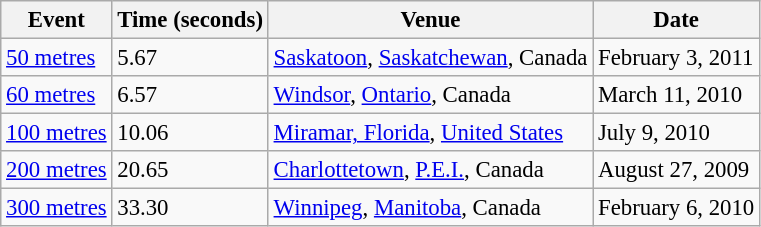<table class="wikitable" style="border-collapse: collapse; font-size: 95%;">
<tr>
<th>Event</th>
<th>Time (seconds)</th>
<th>Venue</th>
<th>Date</th>
</tr>
<tr>
<td><a href='#'>50 metres</a></td>
<td>5.67</td>
<td><a href='#'>Saskatoon</a>, <a href='#'>Saskatchewan</a>, Canada</td>
<td>February 3, 2011</td>
</tr>
<tr>
<td><a href='#'>60 metres</a></td>
<td>6.57</td>
<td><a href='#'>Windsor</a>, <a href='#'>Ontario</a>, Canada</td>
<td>March 11, 2010</td>
</tr>
<tr>
<td><a href='#'>100 metres</a></td>
<td>10.06</td>
<td><a href='#'>Miramar, Florida</a>, <a href='#'>United States</a></td>
<td>July 9, 2010</td>
</tr>
<tr>
<td><a href='#'>200 metres</a></td>
<td>20.65</td>
<td><a href='#'>Charlottetown</a>, <a href='#'>P.E.I.</a>, Canada</td>
<td>August 27, 2009</td>
</tr>
<tr>
<td><a href='#'>300 metres</a></td>
<td>33.30</td>
<td><a href='#'>Winnipeg</a>, <a href='#'>Manitoba</a>, Canada</td>
<td>February 6, 2010</td>
</tr>
</table>
